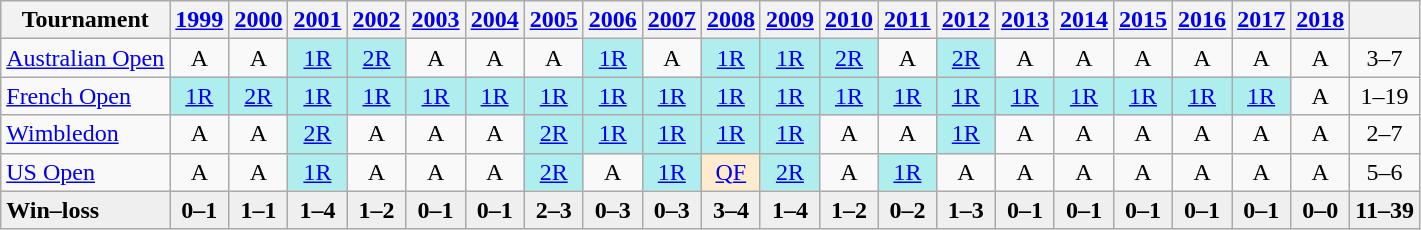<table class=wikitable style=text-align:center;>
<tr>
<th>Tournament</th>
<th><a href='#'>1999</a></th>
<th><a href='#'>2000</a></th>
<th><a href='#'>2001</a></th>
<th><a href='#'>2002</a></th>
<th><a href='#'>2003</a></th>
<th><a href='#'>2004</a></th>
<th><a href='#'>2005</a></th>
<th><a href='#'>2006</a></th>
<th><a href='#'>2007</a></th>
<th><a href='#'>2008</a></th>
<th><a href='#'>2009</a></th>
<th><a href='#'>2010</a></th>
<th><a href='#'>2011</a></th>
<th><a href='#'>2012</a></th>
<th><a href='#'>2013</a></th>
<th><a href='#'>2014</a></th>
<th><a href='#'>2015</a></th>
<th><a href='#'>2016</a></th>
<th><a href='#'>2017</a></th>
<th><a href='#'>2018</a></th>
<th></th>
</tr>
<tr>
<td align=left><a href='#'>Australian Open</a></td>
<td>A</td>
<td>A</td>
<td bgcolor=afeeee><a href='#'>1R</a></td>
<td bgcolor=afeeee><a href='#'>2R</a></td>
<td>A</td>
<td>A</td>
<td>A</td>
<td bgcolor=afeeee><a href='#'>1R</a></td>
<td>A</td>
<td bgcolor=afeeee><a href='#'>1R</a></td>
<td bgcolor=afeeee><a href='#'>1R</a></td>
<td bgcolor=afeeee><a href='#'>2R</a></td>
<td>A</td>
<td bgcolor=afeeee><a href='#'>2R</a></td>
<td>A</td>
<td>A</td>
<td>A</td>
<td>A</td>
<td>A</td>
<td>A</td>
<td>3–7</td>
</tr>
<tr>
<td align=left><a href='#'>French Open</a></td>
<td bgcolor=afeeee><a href='#'>1R</a></td>
<td bgcolor=afeeee><a href='#'>2R</a></td>
<td bgcolor=afeeee><a href='#'>1R</a></td>
<td bgcolor=afeeee><a href='#'>1R</a></td>
<td bgcolor=afeeee><a href='#'>1R</a></td>
<td bgcolor=afeeee><a href='#'>1R</a></td>
<td bgcolor=afeeee><a href='#'>1R</a></td>
<td bgcolor=afeeee><a href='#'>1R</a></td>
<td bgcolor=afeeee><a href='#'>1R</a></td>
<td bgcolor=afeeee><a href='#'>1R</a></td>
<td bgcolor=afeeee><a href='#'>1R</a></td>
<td bgcolor=afeeee><a href='#'>1R</a></td>
<td bgcolor=afeeee><a href='#'>1R</a></td>
<td bgcolor=afeeee><a href='#'>1R</a></td>
<td bgcolor=afeeee><a href='#'>1R</a></td>
<td bgcolor=afeeee><a href='#'>1R</a></td>
<td bgcolor=afeeee><a href='#'>1R</a></td>
<td bgcolor=afeeee><a href='#'>1R</a></td>
<td bgcolor=afeeee><a href='#'>1R</a></td>
<td>A</td>
<td>1–19</td>
</tr>
<tr>
<td align=left><a href='#'>Wimbledon</a></td>
<td>A</td>
<td>A</td>
<td bgcolor=afeeee><a href='#'>2R</a></td>
<td>A</td>
<td>A</td>
<td>A</td>
<td bgcolor=afeeee><a href='#'>2R</a></td>
<td bgcolor=afeeee><a href='#'>1R</a></td>
<td bgcolor=afeeee><a href='#'>1R</a></td>
<td bgcolor=afeeee><a href='#'>1R</a></td>
<td bgcolor=afeeee><a href='#'>1R</a></td>
<td>A</td>
<td>A</td>
<td bgcolor=afeeee><a href='#'>1R</a></td>
<td>A</td>
<td>A</td>
<td>A</td>
<td>A</td>
<td>A</td>
<td>A</td>
<td>2–7</td>
</tr>
<tr>
<td align=left><a href='#'>US Open</a></td>
<td>A</td>
<td>A</td>
<td bgcolor=afeeee><a href='#'>1R</a></td>
<td>A</td>
<td>A</td>
<td>A</td>
<td bgcolor=afeeee><a href='#'>2R</a></td>
<td>A</td>
<td bgcolor=afeeee><a href='#'>1R</a></td>
<td bgcolor=ffebcd><a href='#'>QF</a></td>
<td bgcolor=afeeee><a href='#'>2R</a></td>
<td>A</td>
<td bgcolor=afeeee><a href='#'>1R</a></td>
<td>A</td>
<td>A</td>
<td>A</td>
<td>A</td>
<td>A</td>
<td>A</td>
<td>A</td>
<td>5–6</td>
</tr>
<tr style=background:#efefef;font-weight:bold>
<td style="text-align:left">Win–loss</td>
<td>0–1</td>
<td>1–1</td>
<td>1–4</td>
<td>1–2</td>
<td>0–1</td>
<td>0–1</td>
<td>2–3</td>
<td>0–3</td>
<td>0–3</td>
<td>3–4</td>
<td>1–4</td>
<td>1–2</td>
<td>0–2</td>
<td>1–3</td>
<td>0–1</td>
<td>0–1</td>
<td>0–1</td>
<td>0–1</td>
<td>0–1</td>
<td>0–0</td>
<td>11–39</td>
</tr>
</table>
